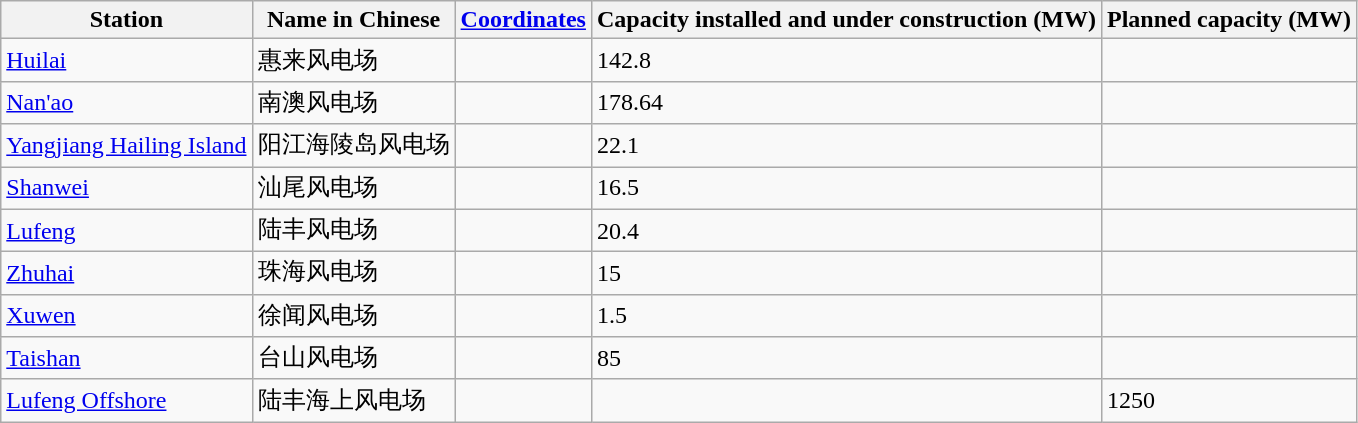<table class="wikitable sortable">
<tr>
<th>Station</th>
<th>Name in Chinese</th>
<th><a href='#'>Coordinates</a></th>
<th>Capacity installed and under construction (MW)</th>
<th>Planned capacity (MW)</th>
</tr>
<tr>
<td><a href='#'>Huilai</a></td>
<td>惠来风电场</td>
<td></td>
<td>142.8</td>
<td></td>
</tr>
<tr>
<td><a href='#'>Nan'ao</a></td>
<td>南澳风电场</td>
<td></td>
<td>178.64</td>
<td></td>
</tr>
<tr>
<td><a href='#'>Yangjiang Hailing Island</a></td>
<td>阳江海陵岛风电场</td>
<td></td>
<td>22.1</td>
<td></td>
</tr>
<tr>
<td><a href='#'>Shanwei</a></td>
<td>汕尾风电场</td>
<td></td>
<td>16.5</td>
<td></td>
</tr>
<tr>
<td><a href='#'>Lufeng</a></td>
<td>陆丰风电场</td>
<td></td>
<td>20.4</td>
<td></td>
</tr>
<tr>
<td><a href='#'>Zhuhai</a></td>
<td>珠海风电场</td>
<td></td>
<td>15</td>
<td></td>
</tr>
<tr>
<td><a href='#'>Xuwen</a></td>
<td>徐闻风电场</td>
<td></td>
<td>1.5</td>
<td></td>
</tr>
<tr>
<td><a href='#'>Taishan</a></td>
<td>台山风电场</td>
<td></td>
<td>85</td>
<td></td>
</tr>
<tr>
<td><a href='#'>Lufeng Offshore</a></td>
<td>陆丰海上风电场</td>
<td></td>
<td></td>
<td>1250</td>
</tr>
</table>
